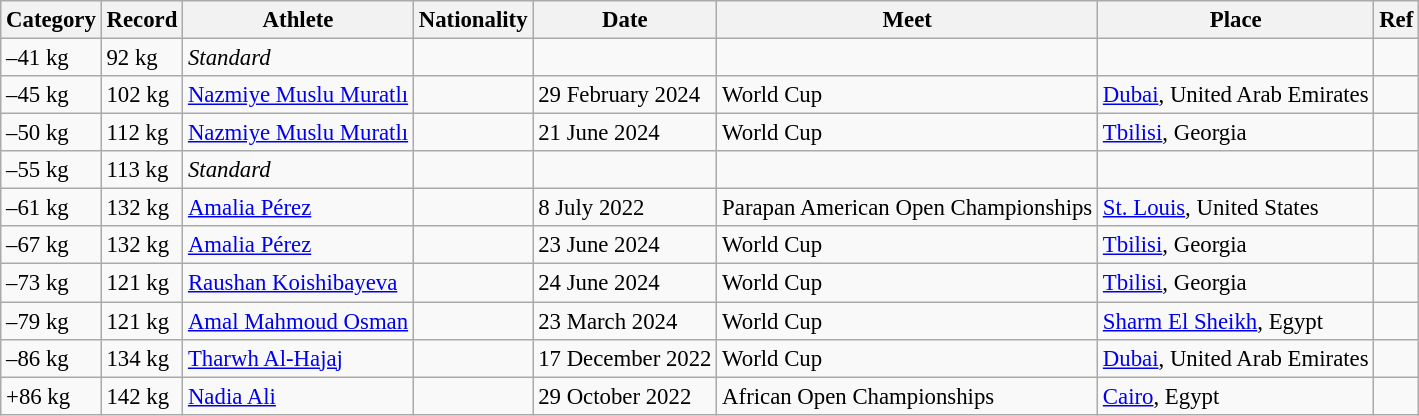<table class="wikitable" style="font-size:95%">
<tr>
<th>Category</th>
<th>Record</th>
<th>Athlete</th>
<th>Nationality</th>
<th>Date</th>
<th>Meet</th>
<th>Place</th>
<th>Ref</th>
</tr>
<tr>
<td>–41 kg</td>
<td>92 kg</td>
<td><em>Standard</em></td>
<td></td>
<td></td>
<td></td>
<td></td>
<td></td>
</tr>
<tr>
<td>–45 kg</td>
<td>102 kg</td>
<td><a href='#'>Nazmiye Muslu Muratlı</a></td>
<td></td>
<td>29 February 2024</td>
<td>World Cup</td>
<td> <a href='#'>Dubai</a>, United Arab Emirates</td>
<td></td>
</tr>
<tr>
<td>–50 kg</td>
<td>112 kg</td>
<td><a href='#'>Nazmiye Muslu Muratlı</a></td>
<td></td>
<td>21 June 2024</td>
<td>World Cup</td>
<td> <a href='#'>Tbilisi</a>, Georgia</td>
<td></td>
</tr>
<tr>
<td>–55 kg</td>
<td>113 kg</td>
<td><em>Standard</em></td>
<td></td>
<td></td>
<td></td>
<td></td>
<td></td>
</tr>
<tr>
<td>–61 kg</td>
<td>132 kg</td>
<td><a href='#'>Amalia Pérez</a></td>
<td></td>
<td>8 July 2022</td>
<td>Parapan American Open Championships</td>
<td> <a href='#'>St. Louis</a>, United States</td>
<td></td>
</tr>
<tr>
<td>–67 kg</td>
<td>132 kg</td>
<td><a href='#'>Amalia Pérez</a></td>
<td></td>
<td>23 June 2024</td>
<td>World Cup</td>
<td> <a href='#'>Tbilisi</a>, Georgia</td>
<td></td>
</tr>
<tr>
<td>–73 kg</td>
<td>121 kg</td>
<td><a href='#'>Raushan Koishibayeva</a></td>
<td></td>
<td>24 June 2024</td>
<td>World Cup</td>
<td> <a href='#'>Tbilisi</a>, Georgia</td>
<td></td>
</tr>
<tr>
<td>–79 kg</td>
<td>121 kg</td>
<td><a href='#'>Amal Mahmoud Osman</a></td>
<td></td>
<td>23 March 2024</td>
<td>World Cup</td>
<td> <a href='#'>Sharm El Sheikh</a>, Egypt</td>
<td></td>
</tr>
<tr>
<td>–86 kg</td>
<td>134 kg</td>
<td><a href='#'>Tharwh Al-Hajaj</a></td>
<td></td>
<td>17 December 2022</td>
<td>World Cup</td>
<td> <a href='#'>Dubai</a>, United Arab Emirates</td>
<td></td>
</tr>
<tr>
<td>+86 kg</td>
<td>142 kg</td>
<td><a href='#'>Nadia Ali</a></td>
<td></td>
<td>29 October 2022</td>
<td>African Open Championships</td>
<td> <a href='#'>Cairo</a>, Egypt</td>
<td></td>
</tr>
</table>
